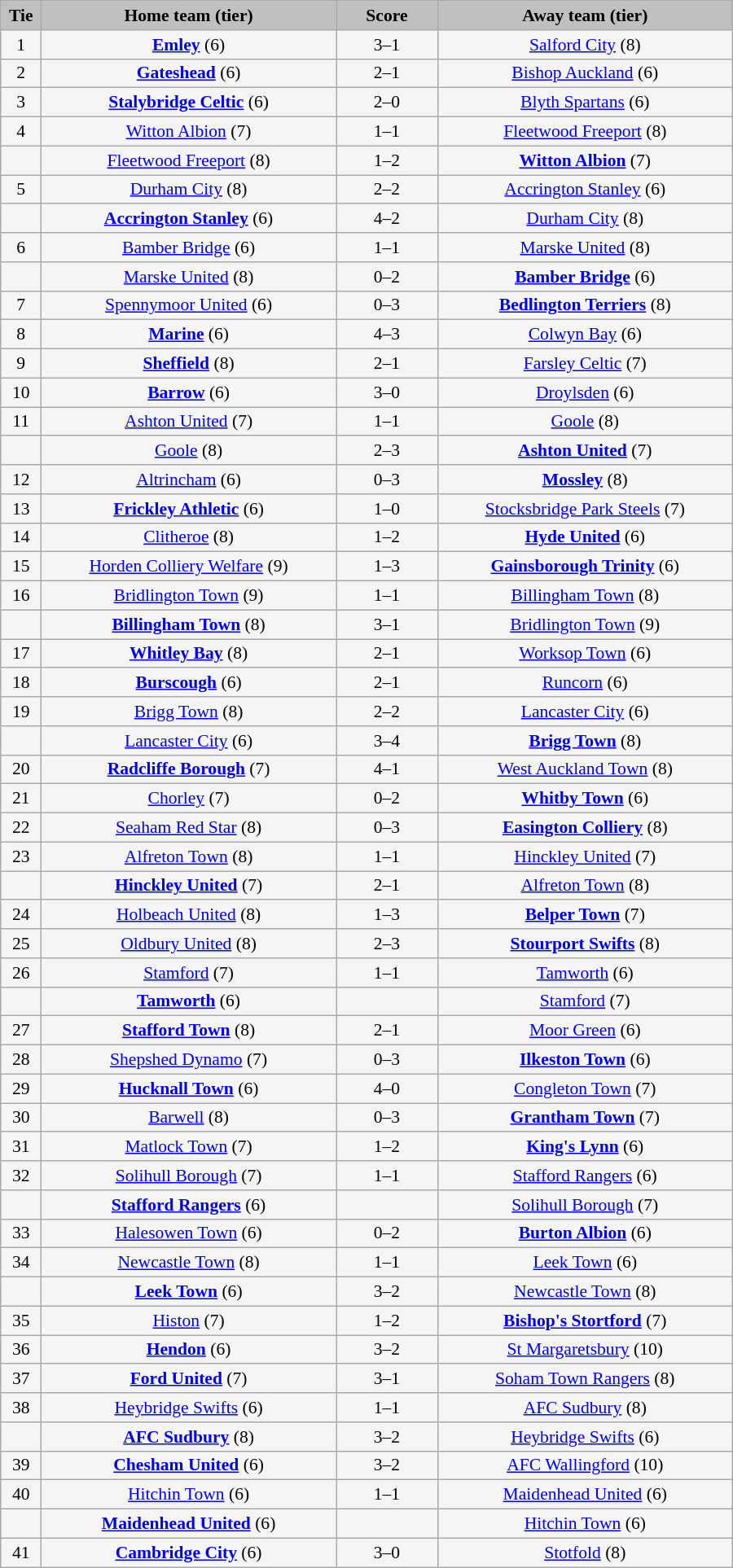<table class="wikitable" style="width: 600px; background:WhiteSmoke; text-align:center; font-size:90%">
<tr>
<td scope="col" style="width:  5.00%; background:silver;"><strong>Tie</strong></td>
<td scope="col" style="width: 36.25%; background:silver;"><strong>Home team (tier)</strong></td>
<td scope="col" style="width: 12.50%; background:silver;"><strong>Score</strong></td>
<td scope="col" style="width: 36.25%; background:silver;"><strong>Away team (tier)</strong></td>
</tr>
<tr>
<td>1</td>
<td><strong><a href='#'>Emley</a></strong> (6)</td>
<td>3–1</td>
<td><a href='#'>Salford City</a> (8)</td>
</tr>
<tr>
<td>2</td>
<td><strong><a href='#'>Gateshead</a></strong> (6)</td>
<td>2–1</td>
<td><a href='#'>Bishop Auckland</a> (6)</td>
</tr>
<tr>
<td>3</td>
<td><strong><a href='#'>Stalybridge Celtic</a></strong> (6)</td>
<td>2–0</td>
<td><a href='#'>Blyth Spartans</a> (6)</td>
</tr>
<tr>
<td>4</td>
<td><a href='#'>Witton Albion</a> (7)</td>
<td>1–1</td>
<td><a href='#'>Fleetwood Freeport</a> (8)</td>
</tr>
<tr>
<td><em></em></td>
<td><a href='#'>Fleetwood Freeport</a> (8)</td>
<td>1–2</td>
<td><strong><a href='#'>Witton Albion</a></strong> (7)</td>
</tr>
<tr>
<td>5</td>
<td><a href='#'>Durham City</a> (8)</td>
<td>2–2</td>
<td><a href='#'>Accrington Stanley</a> (6)</td>
</tr>
<tr>
<td><em></em></td>
<td><strong><a href='#'>Accrington Stanley</a></strong> (6)</td>
<td>4–2</td>
<td><a href='#'>Durham City</a> (8)</td>
</tr>
<tr>
<td>6</td>
<td><a href='#'>Bamber Bridge</a> (6)</td>
<td>1–1</td>
<td><a href='#'>Marske United</a> (8)</td>
</tr>
<tr>
<td><em></em></td>
<td><a href='#'>Marske United</a> (8)</td>
<td>0–2</td>
<td><strong><a href='#'>Bamber Bridge</a></strong> (6)</td>
</tr>
<tr>
<td>7</td>
<td><a href='#'>Spennymoor United</a> (6)</td>
<td>0–3</td>
<td><strong><a href='#'>Bedlington Terriers</a></strong> (8)</td>
</tr>
<tr>
<td>8</td>
<td><strong><a href='#'>Marine</a></strong> (6)</td>
<td>4–3</td>
<td><a href='#'>Colwyn Bay</a> (6)</td>
</tr>
<tr>
<td>9</td>
<td><strong><a href='#'>Sheffield</a></strong> (8)</td>
<td>2–1</td>
<td><a href='#'>Farsley Celtic</a> (7)</td>
</tr>
<tr>
<td>10</td>
<td><strong><a href='#'>Barrow</a></strong> (6)</td>
<td>3–0</td>
<td><a href='#'>Droylsden</a> (6)</td>
</tr>
<tr>
<td>11</td>
<td><a href='#'>Ashton United</a> (7)</td>
<td>1–1</td>
<td><a href='#'>Goole</a> (8)</td>
</tr>
<tr>
<td><em></em></td>
<td><a href='#'>Goole</a> (8)</td>
<td>2–3</td>
<td><strong><a href='#'>Ashton United</a></strong> (7)</td>
</tr>
<tr>
<td>12</td>
<td><a href='#'>Altrincham</a> (6)</td>
<td>0–3</td>
<td><strong><a href='#'>Mossley</a></strong> (8)</td>
</tr>
<tr>
<td>13</td>
<td><strong><a href='#'>Frickley Athletic</a></strong> (6)</td>
<td>1–0</td>
<td><a href='#'>Stocksbridge Park Steels</a> (7)</td>
</tr>
<tr>
<td>14</td>
<td><a href='#'>Clitheroe</a> (8)</td>
<td>1–2</td>
<td><strong><a href='#'>Hyde United</a></strong> (6)</td>
</tr>
<tr>
<td>15</td>
<td><a href='#'>Horden Colliery Welfare</a> (9)</td>
<td>1–3</td>
<td><strong><a href='#'>Gainsborough Trinity</a></strong> (6)</td>
</tr>
<tr>
<td>16</td>
<td><a href='#'>Bridlington Town</a> (9)</td>
<td>1–1</td>
<td><a href='#'>Billingham Town</a> (8)</td>
</tr>
<tr>
<td><em></em></td>
<td><strong><a href='#'>Billingham Town</a></strong> (8)</td>
<td>3–1</td>
<td><a href='#'>Bridlington Town</a> (9)</td>
</tr>
<tr>
<td>17</td>
<td><strong><a href='#'>Whitley Bay</a></strong> (8)</td>
<td>2–1</td>
<td><a href='#'>Worksop Town</a> (6)</td>
</tr>
<tr>
<td>18</td>
<td><strong><a href='#'>Burscough</a></strong> (6)</td>
<td>2–1</td>
<td><a href='#'>Runcorn</a> (6)</td>
</tr>
<tr>
<td>19</td>
<td><a href='#'>Brigg Town</a> (8)</td>
<td>2–2</td>
<td><a href='#'>Lancaster City</a> (6)</td>
</tr>
<tr>
<td><em></em></td>
<td><a href='#'>Lancaster City</a> (6)</td>
<td>3–4</td>
<td><strong><a href='#'>Brigg Town</a></strong> (8)</td>
</tr>
<tr>
<td>20</td>
<td><strong><a href='#'>Radcliffe Borough</a></strong> (7)</td>
<td>4–1</td>
<td><a href='#'>West Auckland Town</a> (8)</td>
</tr>
<tr>
<td>21</td>
<td><a href='#'>Chorley</a> (7)</td>
<td>0–2</td>
<td><strong><a href='#'>Whitby Town</a></strong> (6)</td>
</tr>
<tr>
<td>22</td>
<td><a href='#'>Seaham Red Star</a> (8)</td>
<td>0–3</td>
<td><strong><a href='#'>Easington Colliery</a></strong> (8)</td>
</tr>
<tr>
<td>23</td>
<td><a href='#'>Alfreton Town</a> (8)</td>
<td>1–1</td>
<td><a href='#'>Hinckley United</a> (7)</td>
</tr>
<tr>
<td><em></em></td>
<td><strong><a href='#'>Hinckley United</a></strong> (7)</td>
<td>2–1</td>
<td><a href='#'>Alfreton Town</a> (8)</td>
</tr>
<tr>
<td>24</td>
<td><a href='#'>Holbeach United</a> (8)</td>
<td>1–3</td>
<td><strong><a href='#'>Belper Town</a></strong> (7)</td>
</tr>
<tr>
<td>25</td>
<td><a href='#'>Oldbury United</a> (8)</td>
<td>2–3</td>
<td><strong><a href='#'>Stourport Swifts</a></strong> (8)</td>
</tr>
<tr>
<td>26</td>
<td><a href='#'>Stamford</a> (7)</td>
<td>1–1</td>
<td><a href='#'>Tamworth</a> (6)</td>
</tr>
<tr>
<td><em></em></td>
<td><strong><a href='#'>Tamworth</a></strong> (6)</td>
<td></td>
<td><a href='#'>Stamford</a> (7)</td>
</tr>
<tr>
<td>27</td>
<td><strong><a href='#'>Stafford Town</a></strong> (8)</td>
<td>2–1</td>
<td><a href='#'>Moor Green</a> (6)</td>
</tr>
<tr>
<td>28</td>
<td><a href='#'>Shepshed Dynamo</a> (7)</td>
<td>0–3</td>
<td><strong><a href='#'>Ilkeston Town</a></strong> (6)</td>
</tr>
<tr>
<td>29</td>
<td><strong><a href='#'>Hucknall Town</a></strong> (6)</td>
<td>4–0</td>
<td><a href='#'>Congleton Town</a> (7)</td>
</tr>
<tr>
<td>30</td>
<td><a href='#'>Barwell</a> (8)</td>
<td>0–3</td>
<td><strong><a href='#'>Grantham Town</a></strong> (7)</td>
</tr>
<tr>
<td>31</td>
<td><a href='#'>Matlock Town</a> (7)</td>
<td>1–2</td>
<td><strong><a href='#'>King's Lynn</a></strong> (6)</td>
</tr>
<tr>
<td>32</td>
<td><a href='#'>Solihull Borough</a> (7)</td>
<td>1–1</td>
<td><a href='#'>Stafford Rangers</a> (6)</td>
</tr>
<tr>
<td><em></em></td>
<td><strong><a href='#'>Stafford Rangers</a></strong> (6)</td>
<td></td>
<td><a href='#'>Solihull Borough</a> (7)</td>
</tr>
<tr>
<td>33</td>
<td><a href='#'>Halesowen Town</a> (6)</td>
<td>0–2</td>
<td><strong><a href='#'>Burton Albion</a></strong> (6)</td>
</tr>
<tr>
<td>34</td>
<td><a href='#'>Newcastle Town</a> (8)</td>
<td>1–1</td>
<td><a href='#'>Leek Town</a> (6)</td>
</tr>
<tr>
<td><em></em></td>
<td><strong><a href='#'>Leek Town</a></strong> (6)</td>
<td>3–2</td>
<td><a href='#'>Newcastle Town</a> (8)</td>
</tr>
<tr>
<td>35</td>
<td><a href='#'>Histon</a> (7)</td>
<td>1–2</td>
<td><strong><a href='#'>Bishop's Stortford</a></strong> (7)</td>
</tr>
<tr>
<td>36</td>
<td><strong><a href='#'>Hendon</a></strong> (6)</td>
<td>3–2</td>
<td><a href='#'>St Margaretsbury</a> (10)</td>
</tr>
<tr>
<td>37</td>
<td><strong><a href='#'>Ford United</a></strong> (7)</td>
<td>3–1</td>
<td><a href='#'>Soham Town Rangers</a> (8)</td>
</tr>
<tr>
<td>38</td>
<td><a href='#'>Heybridge Swifts</a> (6)</td>
<td>1–1</td>
<td><a href='#'>AFC Sudbury</a> (8)</td>
</tr>
<tr>
<td><em></em></td>
<td><strong><a href='#'>AFC Sudbury</a></strong> (8)</td>
<td>3–2</td>
<td><a href='#'>Heybridge Swifts</a> (6)</td>
</tr>
<tr>
<td>39</td>
<td><strong><a href='#'>Chesham United</a></strong> (6)</td>
<td>3–2</td>
<td><a href='#'>AFC Wallingford</a> (10)</td>
</tr>
<tr>
<td>40</td>
<td><a href='#'>Hitchin Town</a> (6)</td>
<td>1–1</td>
<td><a href='#'>Maidenhead United</a> (6)</td>
</tr>
<tr>
<td><em></em></td>
<td><strong><a href='#'>Maidenhead United</a></strong> (6)</td>
<td></td>
<td><a href='#'>Hitchin Town</a> (6)</td>
</tr>
<tr>
<td>41</td>
<td><strong><a href='#'>Cambridge City</a></strong> (6)</td>
<td>3–0</td>
<td><a href='#'>Stotfold</a> (8)</td>
</tr>
</table>
